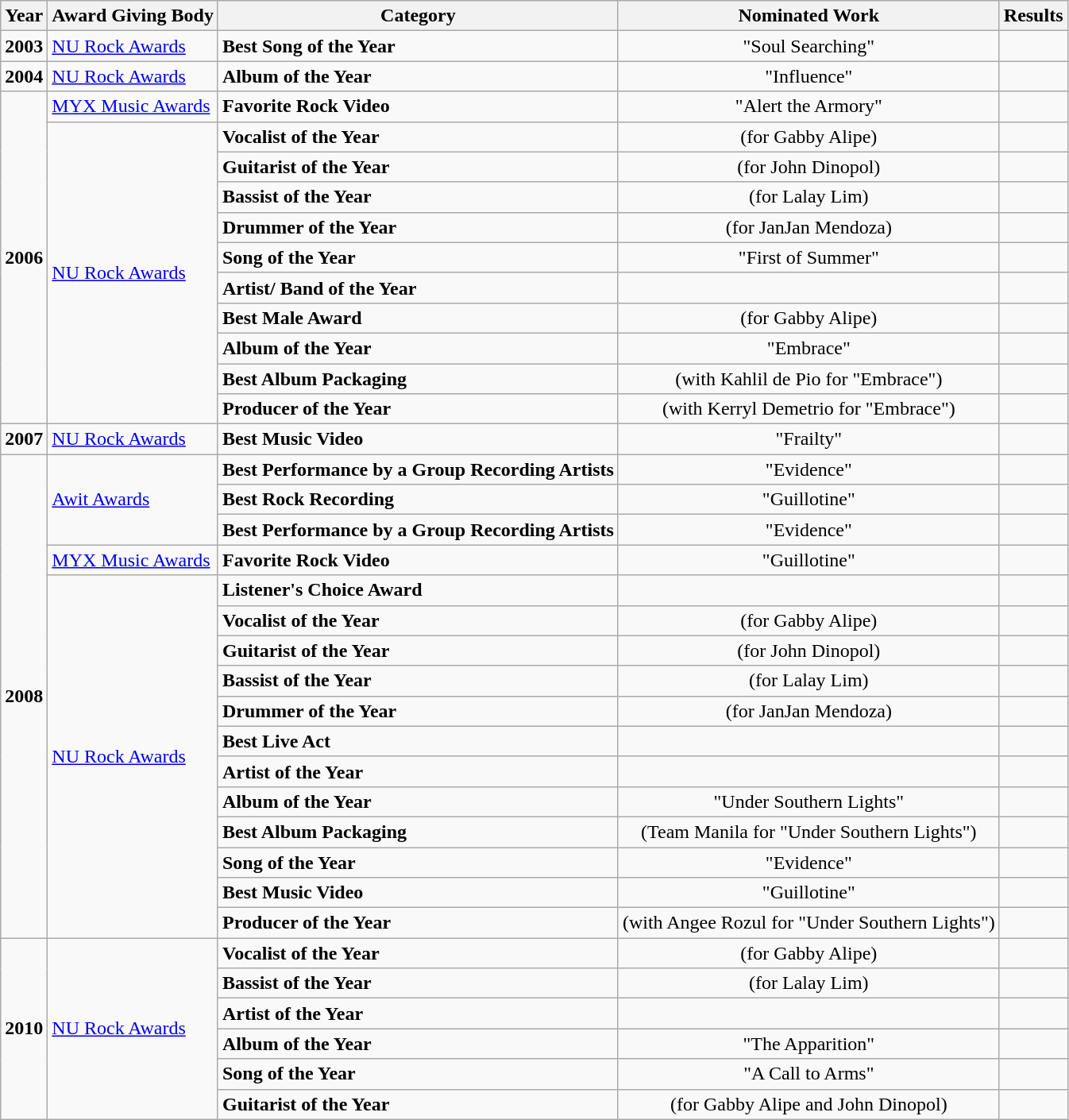<table class="wikitable">
<tr>
<th>Year</th>
<th>Award Giving Body</th>
<th>Category</th>
<th>Nominated Work</th>
<th>Results</th>
</tr>
<tr>
<td><strong>2003</strong></td>
<td><a href='#'>NU Rock Awards</a></td>
<td><strong>Best Song of the Year</strong></td>
<td align=center>"Soul Searching"</td>
<td></td>
</tr>
<tr>
<td><strong>2004</strong></td>
<td><a href='#'>NU Rock Awards</a></td>
<td><strong>Album of the Year</strong></td>
<td align=center>"Influence"</td>
<td></td>
</tr>
<tr>
<td rowspan=11><strong>2006</strong></td>
<td><a href='#'>MYX Music Awards</a></td>
<td><strong>Favorite Rock Video</strong></td>
<td align=center>"Alert the Armory"</td>
<td></td>
</tr>
<tr>
<td rowspan=10><a href='#'>NU Rock Awards</a></td>
<td><strong>Vocalist of the Year</strong></td>
<td align=center>(for Gabby Alipe)</td>
<td></td>
</tr>
<tr>
<td><strong>Guitarist of the Year</strong></td>
<td align=center>(for John Dinopol)</td>
<td></td>
</tr>
<tr>
<td><strong>Bassist of the Year</strong></td>
<td align=center>(for Lalay Lim)</td>
<td></td>
</tr>
<tr>
<td><strong>Drummer of the Year</strong></td>
<td align=center>(for JanJan Mendoza)</td>
<td></td>
</tr>
<tr>
<td><strong>Song of the Year</strong></td>
<td align=center>"First of Summer"</td>
<td></td>
</tr>
<tr>
<td><strong>Artist/ Band of the Year</strong></td>
<td></td>
<td></td>
</tr>
<tr>
<td><strong>Best Male Award</strong></td>
<td align=center>(for Gabby Alipe)</td>
<td></td>
</tr>
<tr>
<td><strong>Album of the Year</strong></td>
<td align=center>"Embrace"</td>
<td></td>
</tr>
<tr>
<td><strong>Best Album Packaging</strong></td>
<td align=center>(with Kahlil de Pio for "Embrace")</td>
<td></td>
</tr>
<tr>
<td><strong>Producer of the Year</strong></td>
<td align=center>(with Kerryl Demetrio for "Embrace")</td>
<td></td>
</tr>
<tr>
<td><strong>2007</strong></td>
<td><a href='#'>NU Rock Awards</a></td>
<td><strong>Best Music Video</strong></td>
<td align=center>"Frailty"</td>
<td></td>
</tr>
<tr>
<td rowspan=16><strong>2008</strong></td>
<td rowspan=3><a href='#'>Awit Awards</a></td>
<td><strong>Best Performance by a Group Recording Artists</strong> </td>
<td align=center>"Evidence"</td>
<td></td>
</tr>
<tr>
<td><strong>Best Rock Recording</strong></td>
<td align=center>"Guillotine"</td>
<td></td>
</tr>
<tr>
<td><strong>Best Performance by a Group Recording Artists</strong> </td>
<td align=center>"Evidence"</td>
<td></td>
</tr>
<tr>
<td><a href='#'>MYX Music Awards</a></td>
<td><strong>Favorite Rock Video</strong></td>
<td align=center>"Guillotine"</td>
<td></td>
</tr>
<tr>
<td rowspan=12><a href='#'>NU Rock Awards</a></td>
<td><strong>Listener's Choice Award</strong></td>
<td></td>
<td></td>
</tr>
<tr>
<td><strong>Vocalist of the Year</strong></td>
<td align=center>(for Gabby Alipe)</td>
<td></td>
</tr>
<tr>
<td><strong>Guitarist of the Year</strong></td>
<td align=center>(for John Dinopol)</td>
<td></td>
</tr>
<tr>
<td><strong>Bassist of the Year</strong></td>
<td align=center>(for Lalay Lim)</td>
<td></td>
</tr>
<tr>
<td><strong>Drummer of the Year</strong></td>
<td align=center>(for JanJan Mendoza)</td>
<td></td>
</tr>
<tr>
<td><strong>Best Live Act</strong></td>
<td></td>
<td></td>
</tr>
<tr>
<td><strong>Artist of the Year</strong></td>
<td></td>
<td></td>
</tr>
<tr>
<td><strong>Album of the Year</strong></td>
<td align=center>"Under Southern Lights"</td>
<td></td>
</tr>
<tr>
<td><strong>Best Album Packaging</strong></td>
<td align=center>(Team Manila for "Under Southern Lights")</td>
<td></td>
</tr>
<tr>
<td><strong>Song of the Year</strong></td>
<td align=center>"Evidence"</td>
<td></td>
</tr>
<tr>
<td><strong>Best Music Video</strong></td>
<td align=center>"Guillotine"</td>
<td></td>
</tr>
<tr>
<td><strong>Producer of the Year</strong></td>
<td align=center>(with Angee Rozul for "Under Southern Lights")</td>
<td></td>
</tr>
<tr>
<td rowspan=6><strong>2010</strong></td>
<td rowspan=6><a href='#'>NU Rock Awards</a></td>
<td><strong>Vocalist of the Year</strong></td>
<td align=center>(for Gabby Alipe)</td>
<td></td>
</tr>
<tr>
<td><strong>Bassist of the Year</strong></td>
<td align=center>(for Lalay Lim)</td>
<td></td>
</tr>
<tr>
<td><strong>Artist of the Year</strong></td>
<td></td>
<td></td>
</tr>
<tr>
<td><strong>Album of the Year</strong></td>
<td align=center>"The Apparition"</td>
<td></td>
</tr>
<tr>
<td><strong>Song of the Year</strong></td>
<td align=center>"A Call to Arms"</td>
<td></td>
</tr>
<tr>
<td><strong>Guitarist of the Year</strong></td>
<td align=center>(for Gabby Alipe and John Dinopol)</td>
<td></td>
</tr>
</table>
